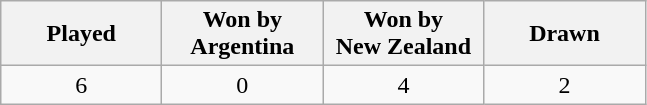<table class="wikitable">
<tr>
<th width="100">Played</th>
<th width="100">Won by<br>Argentina</th>
<th width="100">Won by<br>New Zealand</th>
<th width="100">Drawn</th>
</tr>
<tr>
<td align=center>6</td>
<td align=center>0</td>
<td align=center>4</td>
<td align=center>2</td>
</tr>
</table>
